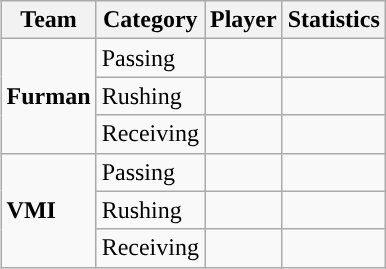<table class="wikitable" style="float: right;">
<tr>
<th>Team</th>
<th>Category</th>
<th>Player</th>
<th>Statistics</th>
</tr>
<tr>
<td rowspan=3><strong>Furman</strong></td>
<td>Passing</td>
<td></td>
<td></td>
</tr>
<tr>
<td>Rushing</td>
<td></td>
<td></td>
</tr>
<tr>
<td>Receiving</td>
<td></td>
<td></td>
</tr>
<tr>
<td rowspan=3><strong>VMI</strong></td>
<td>Passing</td>
<td></td>
<td></td>
</tr>
<tr>
<td>Rushing</td>
<td></td>
<td></td>
</tr>
<tr>
<td>Receiving</td>
<td></td>
<td></td>
</tr>
</table>
